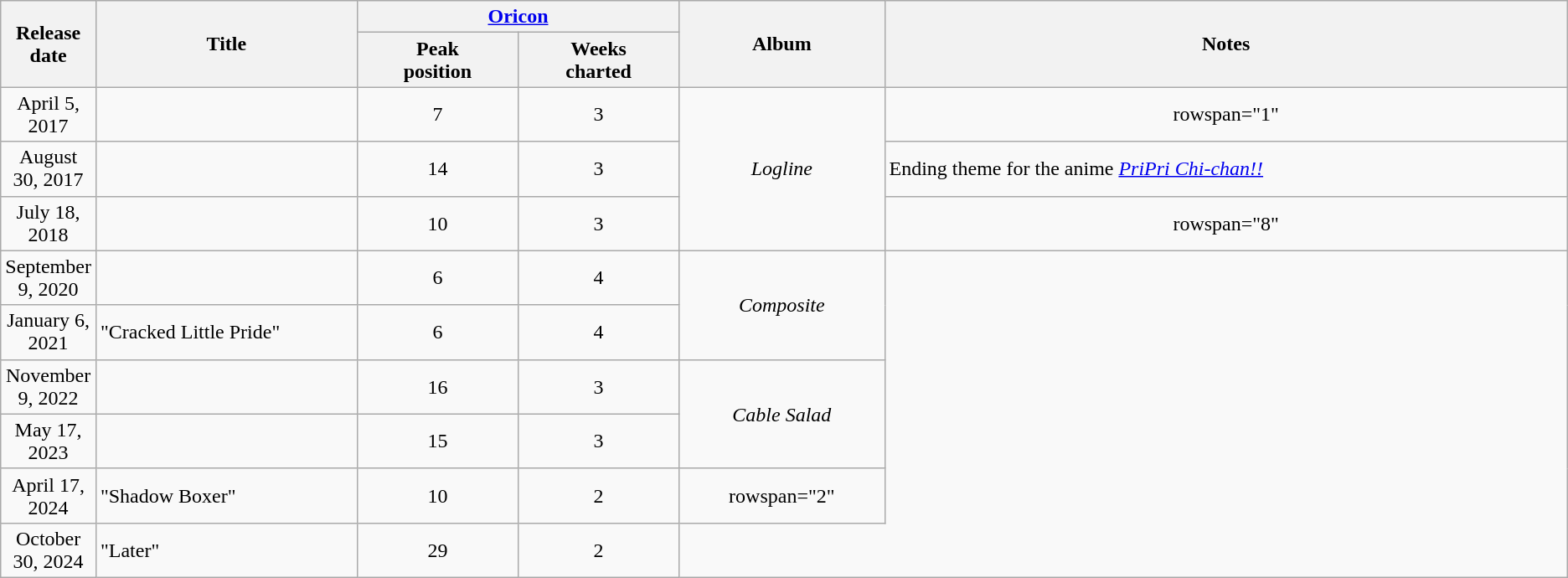<table class="wikitable plainrowheaders" style="text-align:center">
<tr>
<th rowspan=2; style="width:2em;">Release date</th>
<th rowspan=2; style="width:13em;">Title</th>
<th colspan=2; style="width:16em;"><a href='#'>Oricon</a></th>
<th rowspan=2; style="width:10em;">Album</th>
<th rowspan=2; style="width:35em;">Notes</th>
</tr>
<tr>
<th style="width:6em;">Peak<br>position</th>
<th style="width:6em;">Weeks<br>charted</th>
</tr>
<tr>
<td>April 5, 2017</td>
<td align=left></td>
<td>7</td>
<td>3</td>
<td rowspan="3"><em>Logline</em></td>
<td>rowspan="1" </td>
</tr>
<tr>
<td>August 30, 2017</td>
<td align=left></td>
<td>14</td>
<td>3</td>
<td align=left>Ending theme for the anime <em><a href='#'>PriPri Chi-chan!!</a></em></td>
</tr>
<tr>
<td>July 18, 2018</td>
<td align=left></td>
<td>10</td>
<td>3</td>
<td>rowspan="8" </td>
</tr>
<tr>
<td>September 9, 2020</td>
<td align=left></td>
<td>6</td>
<td>4</td>
<td rowspan="2"><em>Composite</em></td>
</tr>
<tr>
<td>January 6, 2021</td>
<td align=left>"Cracked Little Pride"</td>
<td>6</td>
<td>4</td>
</tr>
<tr>
<td>November 9, 2022</td>
<td align=left></td>
<td>16</td>
<td>3</td>
<td rowspan="2"><em>Cable Salad</em></td>
</tr>
<tr>
<td>May 17, 2023</td>
<td align=left></td>
<td>15</td>
<td>3</td>
</tr>
<tr>
<td>April 17, 2024</td>
<td align=left>"Shadow Boxer"</td>
<td>10</td>
<td>2</td>
<td>rowspan="2" </td>
</tr>
<tr>
<td>October 30, 2024</td>
<td align=left>"Later"</td>
<td>29</td>
<td>2</td>
</tr>
</table>
